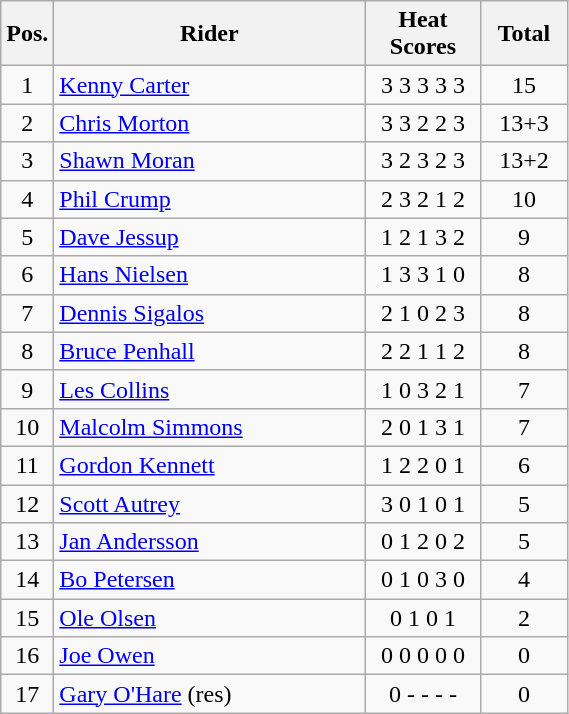<table class=wikitable>
<tr>
<th width=25px>Pos.</th>
<th width=200px>Rider</th>
<th width=70px>Heat Scores</th>
<th width=50px>Total</th>
</tr>
<tr align=center >
<td>1</td>
<td align=left> <a href='#'>Kenny Carter</a></td>
<td>3	3	3	3	3</td>
<td>15</td>
</tr>
<tr align=center>
<td>2</td>
<td align=left> <a href='#'>Chris Morton</a></td>
<td>3	3	2	2	3</td>
<td>13+3</td>
</tr>
<tr align=center>
<td>3</td>
<td align=left> <a href='#'>Shawn Moran</a></td>
<td>3	2	3	2	3</td>
<td>13+2</td>
</tr>
<tr align=center>
<td>4</td>
<td align=left> <a href='#'>Phil Crump</a></td>
<td>2	3	2	1	2</td>
<td>10</td>
</tr>
<tr align=center>
<td>5</td>
<td align=left> <a href='#'>Dave Jessup</a></td>
<td>1	2	1	3	2</td>
<td>9</td>
</tr>
<tr align=center>
<td>6</td>
<td align=left> <a href='#'>Hans Nielsen</a></td>
<td>1	3	3	1	0</td>
<td>8</td>
</tr>
<tr align=center>
<td>7</td>
<td align=left> <a href='#'>Dennis Sigalos</a></td>
<td>2	1	0	2	3</td>
<td>8</td>
</tr>
<tr align=center>
<td>8</td>
<td align=left> <a href='#'>Bruce Penhall</a></td>
<td>2	2	1	1	2</td>
<td>8</td>
</tr>
<tr align=center>
<td>9</td>
<td align=left> <a href='#'>Les Collins</a></td>
<td>1	0	3	2	1</td>
<td>7</td>
</tr>
<tr align=center>
<td>10</td>
<td align=left> <a href='#'>Malcolm Simmons</a></td>
<td>2	0	1	3	1</td>
<td>7</td>
</tr>
<tr align=center>
<td>11</td>
<td align=left> <a href='#'>Gordon Kennett</a></td>
<td>1	2	2	0	1</td>
<td>6</td>
</tr>
<tr align=center>
<td>12</td>
<td align=left> <a href='#'>Scott Autrey</a></td>
<td>3	0	1	0	1</td>
<td>5</td>
</tr>
<tr align=center>
<td>13</td>
<td align=left> <a href='#'>Jan Andersson</a></td>
<td>0	1	2	0	2</td>
<td>5</td>
</tr>
<tr align=center>
<td>14</td>
<td align=left> <a href='#'>Bo Petersen</a></td>
<td>0	1	0	3	0</td>
<td>4</td>
</tr>
<tr align=center>
<td>15</td>
<td align=left> <a href='#'>Ole Olsen</a></td>
<td>0	1	0	1</td>
<td>2</td>
</tr>
<tr align=center>
<td>16</td>
<td align=left> <a href='#'>Joe Owen</a></td>
<td>0	0	0	0	0</td>
<td>0</td>
</tr>
<tr align=center>
<td>17</td>
<td align=left> <a href='#'>Gary O'Hare</a> (res)</td>
<td>0	-	-	-	-</td>
<td>0</td>
</tr>
</table>
